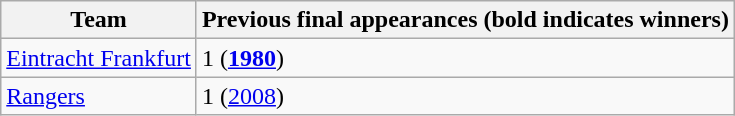<table class="wikitable">
<tr>
<th>Team</th>
<th>Previous final appearances (bold indicates winners)</th>
</tr>
<tr>
<td> <a href='#'>Eintracht Frankfurt</a></td>
<td>1 (<strong><a href='#'>1980</a></strong>)</td>
</tr>
<tr>
<td> <a href='#'>Rangers</a></td>
<td>1 (<a href='#'>2008</a>)</td>
</tr>
</table>
